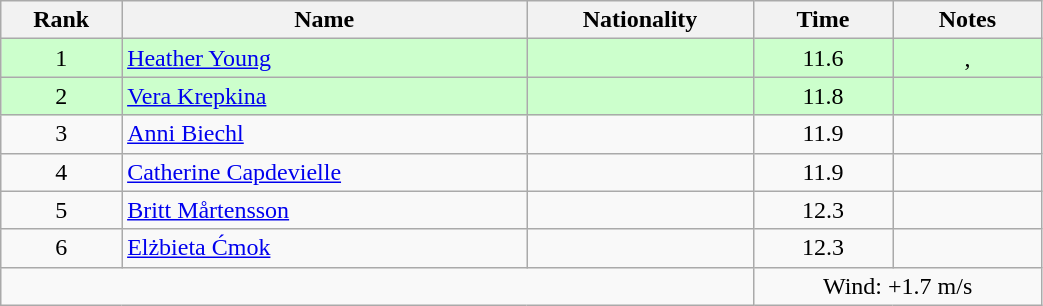<table class="wikitable sortable" style="text-align:center;width: 55%">
<tr>
<th>Rank</th>
<th>Name</th>
<th>Nationality</th>
<th>Time</th>
<th>Notes</th>
</tr>
<tr bgcolor=ccffcc>
<td>1</td>
<td align=left><a href='#'>Heather Young</a></td>
<td align=left></td>
<td>11.6</td>
<td>, </td>
</tr>
<tr bgcolor=ccffcc>
<td>2</td>
<td align=left><a href='#'>Vera Krepkina</a></td>
<td align=left></td>
<td>11.8</td>
<td></td>
</tr>
<tr>
<td>3</td>
<td align=left><a href='#'>Anni Biechl</a></td>
<td align=left></td>
<td>11.9</td>
<td></td>
</tr>
<tr>
<td>4</td>
<td align=left><a href='#'>Catherine Capdevielle</a></td>
<td align=left></td>
<td>11.9</td>
<td></td>
</tr>
<tr>
<td>5</td>
<td align=left><a href='#'>Britt Mårtensson</a></td>
<td align=left></td>
<td>12.3</td>
<td></td>
</tr>
<tr>
<td>6</td>
<td align=left><a href='#'>Elżbieta Ćmok</a></td>
<td align=left></td>
<td>12.3</td>
<td></td>
</tr>
<tr>
<td colspan="3"></td>
<td colspan="2">Wind: +1.7 m/s</td>
</tr>
</table>
